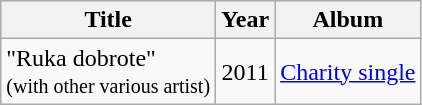<table class="wikitable">
<tr>
<th rowspan="1" align="center">Title</th>
<th rowspan="1" align="center">Year</th>
<th rowspan="1" align="center">Album</th>
</tr>
<tr>
<td>"Ruka dobrote"<br><small>(with other various artist)</small></td>
<td rowspan="1" align="center">2011</td>
<td><a href='#'>Charity single</a></td>
</tr>
</table>
